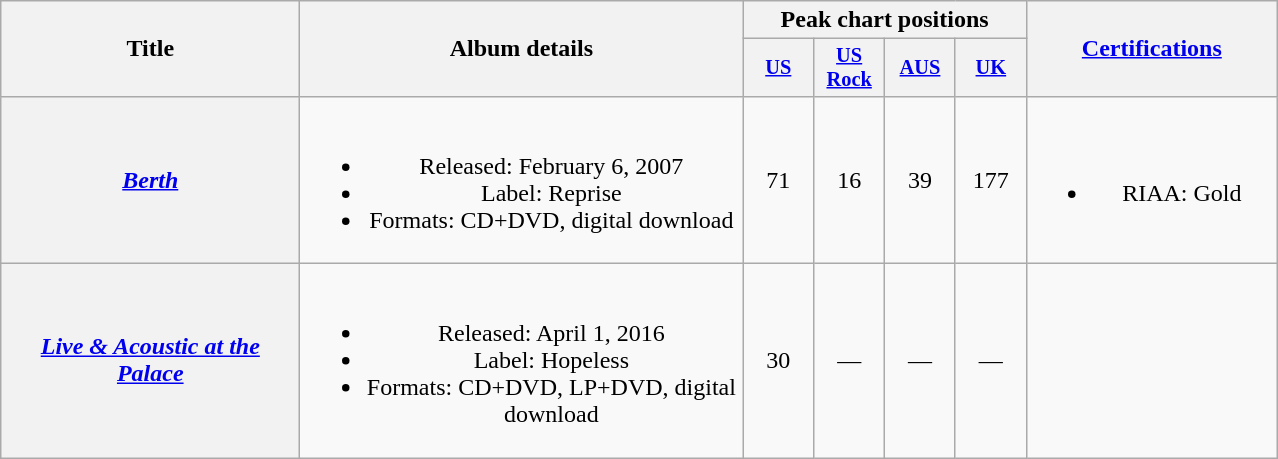<table class="wikitable plainrowheaders" style="text-align:center">
<tr>
<th scope="col" rowspan="2" style="width:12em">Title</th>
<th scope="col" rowspan="2" style="width:18em">Album details</th>
<th scope="col" colspan="4">Peak chart positions</th>
<th scope="col" rowspan="2" style="width:10em"><a href='#'>Certifications</a></th>
</tr>
<tr>
<th scope="col" style="width:3em;font-size:85%"><a href='#'>US</a><br></th>
<th scope="col" style="width:3em;font-size:85%"><a href='#'>US<br>Rock</a><br></th>
<th scope="col" style="width:3em;font-size:85%"><a href='#'>AUS</a><br></th>
<th scope="col" style="width:3em;font-size:85%"><a href='#'>UK</a><br></th>
</tr>
<tr>
<th scope="row"><em><a href='#'>Berth</a></em></th>
<td><br><ul><li>Released: February 6, 2007 </li><li>Label: Reprise</li><li>Formats: CD+DVD, digital download</li></ul></td>
<td>71</td>
<td>16</td>
<td>39</td>
<td>177</td>
<td><br><ul><li>RIAA: Gold</li></ul></td>
</tr>
<tr>
<th scope="row"><em><a href='#'>Live & Acoustic at the Palace</a></em></th>
<td><br><ul><li>Released: April 1, 2016 </li><li>Label: Hopeless</li><li>Formats: CD+DVD, LP+DVD, digital download</li></ul></td>
<td>30</td>
<td>—</td>
<td>—</td>
<td>—</td>
<td></td>
</tr>
</table>
